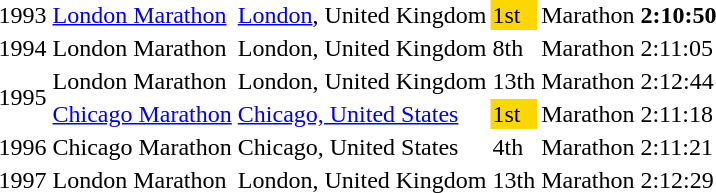<table>
<tr>
<td>1993</td>
<td><a href='#'>London Marathon</a></td>
<td><a href='#'>London</a>, United Kingdom</td>
<td bgcolor="gold">1st</td>
<td>Marathon</td>
<td><strong>2:10:50</strong></td>
</tr>
<tr>
<td>1994</td>
<td>London Marathon</td>
<td>London, United Kingdom</td>
<td>8th</td>
<td>Marathon</td>
<td>2:11:05</td>
</tr>
<tr>
<td rowspan=2>1995</td>
<td>London Marathon</td>
<td>London, United Kingdom</td>
<td>13th</td>
<td>Marathon</td>
<td>2:12:44</td>
</tr>
<tr>
<td><a href='#'>Chicago Marathon</a></td>
<td><a href='#'>Chicago, United States</a></td>
<td bgcolor="gold">1st</td>
<td>Marathon</td>
<td>2:11:18</td>
</tr>
<tr>
<td>1996</td>
<td>Chicago Marathon</td>
<td>Chicago, United States</td>
<td>4th</td>
<td>Marathon</td>
<td>2:11:21</td>
</tr>
<tr>
<td>1997</td>
<td>London Marathon</td>
<td>London, United Kingdom</td>
<td>13th</td>
<td>Marathon</td>
<td>2:12:29</td>
</tr>
</table>
